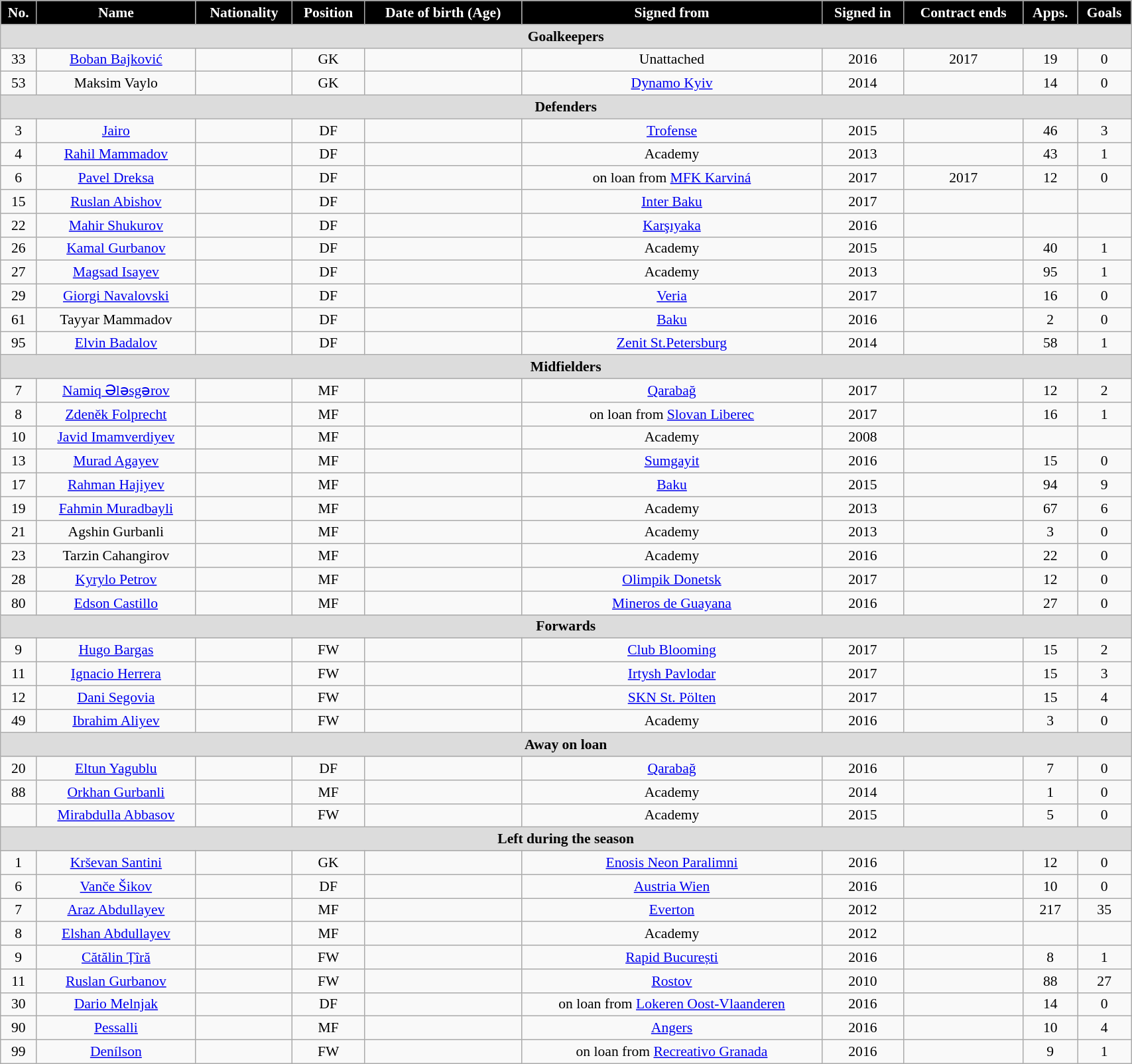<table class="wikitable"  style="text-align:center; font-size:90%; width:90%;">
<tr>
<th style="background:#000000; color:#FFFFFF; text-align:center;">No.</th>
<th style="background:#000000; color:#FFFFFF; text-align:center;">Name</th>
<th style="background:#000000; color:#FFFFFF; text-align:center;">Nationality</th>
<th style="background:#000000; color:#FFFFFF; text-align:center;">Position</th>
<th style="background:#000000; color:#FFFFFF; text-align:center;">Date of birth (Age)</th>
<th style="background:#000000; color:#FFFFFF; text-align:center;">Signed from</th>
<th style="background:#000000; color:#FFFFFF; text-align:center;">Signed in</th>
<th style="background:#000000; color:#FFFFFF; text-align:center;">Contract ends</th>
<th style="background:#000000; color:#FFFFFF; text-align:center;">Apps.</th>
<th style="background:#000000; color:#FFFFFF; text-align:center;">Goals</th>
</tr>
<tr>
<th colspan="11"  style="background:#dcdcdc; text-align:center;">Goalkeepers</th>
</tr>
<tr>
<td>33</td>
<td><a href='#'>Boban Bajković</a></td>
<td></td>
<td>GK</td>
<td></td>
<td>Unattached</td>
<td>2016</td>
<td>2017</td>
<td>19</td>
<td>0</td>
</tr>
<tr>
<td>53</td>
<td>Maksim Vaylo</td>
<td></td>
<td>GK</td>
<td></td>
<td><a href='#'>Dynamo Kyiv</a></td>
<td>2014</td>
<td></td>
<td>14</td>
<td>0</td>
</tr>
<tr>
<th colspan="11"  style="background:#dcdcdc; text-align:center;">Defenders</th>
</tr>
<tr>
<td>3</td>
<td><a href='#'>Jairo</a></td>
<td></td>
<td>DF</td>
<td></td>
<td><a href='#'>Trofense</a></td>
<td>2015</td>
<td></td>
<td>46</td>
<td>3</td>
</tr>
<tr>
<td>4</td>
<td><a href='#'>Rahil Mammadov</a></td>
<td></td>
<td>DF</td>
<td></td>
<td>Academy</td>
<td>2013</td>
<td></td>
<td>43</td>
<td>1</td>
</tr>
<tr>
<td>6</td>
<td><a href='#'>Pavel Dreksa</a></td>
<td></td>
<td>DF</td>
<td></td>
<td>on loan from <a href='#'>MFK Karviná</a></td>
<td>2017</td>
<td>2017</td>
<td>12</td>
<td>0</td>
</tr>
<tr>
<td>15</td>
<td><a href='#'>Ruslan Abishov</a></td>
<td></td>
<td>DF</td>
<td></td>
<td><a href='#'>Inter Baku</a></td>
<td>2017</td>
<td></td>
<td></td>
<td></td>
</tr>
<tr>
<td>22</td>
<td><a href='#'>Mahir Shukurov</a></td>
<td></td>
<td>DF</td>
<td></td>
<td><a href='#'>Karşıyaka</a></td>
<td>2016</td>
<td></td>
<td></td>
<td></td>
</tr>
<tr>
<td>26</td>
<td><a href='#'>Kamal Gurbanov</a></td>
<td></td>
<td>DF</td>
<td></td>
<td>Academy</td>
<td>2015</td>
<td></td>
<td>40</td>
<td>1</td>
</tr>
<tr>
<td>27</td>
<td><a href='#'>Magsad Isayev</a></td>
<td></td>
<td>DF</td>
<td></td>
<td>Academy</td>
<td>2013</td>
<td></td>
<td>95</td>
<td>1</td>
</tr>
<tr>
<td>29</td>
<td><a href='#'>Giorgi Navalovski</a></td>
<td></td>
<td>DF</td>
<td></td>
<td><a href='#'>Veria</a></td>
<td>2017</td>
<td></td>
<td>16</td>
<td>0</td>
</tr>
<tr>
<td>61</td>
<td>Tayyar Mammadov</td>
<td></td>
<td>DF</td>
<td></td>
<td><a href='#'>Baku</a></td>
<td>2016</td>
<td></td>
<td>2</td>
<td>0</td>
</tr>
<tr>
<td>95</td>
<td><a href='#'>Elvin Badalov</a></td>
<td></td>
<td>DF</td>
<td></td>
<td><a href='#'>Zenit St.Petersburg</a></td>
<td>2014</td>
<td></td>
<td>58</td>
<td>1</td>
</tr>
<tr>
<th colspan="11"  style="background:#dcdcdc; text-align:center;">Midfielders</th>
</tr>
<tr>
<td>7</td>
<td><a href='#'>Namiq Ələsgərov</a></td>
<td></td>
<td>MF</td>
<td></td>
<td><a href='#'>Qarabağ</a></td>
<td>2017</td>
<td></td>
<td>12</td>
<td>2</td>
</tr>
<tr>
<td>8</td>
<td><a href='#'>Zdeněk Folprecht</a></td>
<td></td>
<td>MF</td>
<td></td>
<td>on loan from <a href='#'>Slovan Liberec</a></td>
<td>2017</td>
<td></td>
<td>16</td>
<td>1</td>
</tr>
<tr>
<td>10</td>
<td><a href='#'>Javid Imamverdiyev</a></td>
<td></td>
<td>MF</td>
<td></td>
<td>Academy</td>
<td>2008</td>
<td></td>
<td></td>
<td></td>
</tr>
<tr>
<td>13</td>
<td><a href='#'>Murad Agayev</a></td>
<td></td>
<td>MF</td>
<td></td>
<td><a href='#'>Sumgayit</a></td>
<td>2016</td>
<td></td>
<td>15</td>
<td>0</td>
</tr>
<tr>
<td>17</td>
<td><a href='#'>Rahman Hajiyev</a></td>
<td></td>
<td>MF</td>
<td></td>
<td><a href='#'>Baku</a></td>
<td>2015</td>
<td></td>
<td>94</td>
<td>9</td>
</tr>
<tr>
<td>19</td>
<td><a href='#'>Fahmin Muradbayli</a></td>
<td></td>
<td>MF</td>
<td></td>
<td>Academy</td>
<td>2013</td>
<td></td>
<td>67</td>
<td>6</td>
</tr>
<tr>
<td>21</td>
<td>Agshin Gurbanli</td>
<td></td>
<td>MF</td>
<td></td>
<td>Academy</td>
<td>2013</td>
<td></td>
<td>3</td>
<td>0</td>
</tr>
<tr>
<td>23</td>
<td>Tarzin Cahangirov</td>
<td></td>
<td>MF</td>
<td></td>
<td>Academy</td>
<td>2016</td>
<td></td>
<td>22</td>
<td>0</td>
</tr>
<tr>
<td>28</td>
<td><a href='#'>Kyrylo Petrov</a></td>
<td></td>
<td>MF</td>
<td></td>
<td><a href='#'>Olimpik Donetsk</a></td>
<td>2017</td>
<td></td>
<td>12</td>
<td>0</td>
</tr>
<tr>
<td>80</td>
<td><a href='#'>Edson Castillo</a></td>
<td></td>
<td>MF</td>
<td></td>
<td><a href='#'>Mineros de Guayana</a></td>
<td>2016</td>
<td></td>
<td>27</td>
<td>0</td>
</tr>
<tr>
<th colspan="11"  style="background:#dcdcdc; text-align:center;">Forwards</th>
</tr>
<tr>
<td>9</td>
<td><a href='#'>Hugo Bargas</a></td>
<td></td>
<td>FW</td>
<td></td>
<td><a href='#'>Club Blooming</a></td>
<td>2017</td>
<td></td>
<td>15</td>
<td>2</td>
</tr>
<tr>
<td>11</td>
<td><a href='#'>Ignacio Herrera</a></td>
<td></td>
<td>FW</td>
<td></td>
<td><a href='#'>Irtysh Pavlodar</a></td>
<td>2017</td>
<td></td>
<td>15</td>
<td>3</td>
</tr>
<tr>
<td>12</td>
<td><a href='#'>Dani Segovia</a></td>
<td></td>
<td>FW</td>
<td></td>
<td><a href='#'>SKN St. Pölten</a></td>
<td>2017</td>
<td></td>
<td>15</td>
<td>4</td>
</tr>
<tr>
<td>49</td>
<td><a href='#'>Ibrahim Aliyev</a></td>
<td></td>
<td>FW</td>
<td></td>
<td>Academy</td>
<td>2016</td>
<td></td>
<td>3</td>
<td>0</td>
</tr>
<tr>
<th colspan="11"  style="background:#dcdcdc; text-align:center;">Away on loan</th>
</tr>
<tr>
<td>20</td>
<td><a href='#'>Eltun Yagublu</a></td>
<td></td>
<td>DF</td>
<td></td>
<td><a href='#'>Qarabağ</a></td>
<td>2016</td>
<td></td>
<td>7</td>
<td>0</td>
</tr>
<tr>
<td>88</td>
<td><a href='#'>Orkhan Gurbanli</a></td>
<td></td>
<td>MF</td>
<td></td>
<td>Academy</td>
<td>2014</td>
<td></td>
<td>1</td>
<td>0</td>
</tr>
<tr>
<td></td>
<td><a href='#'>Mirabdulla Abbasov</a></td>
<td></td>
<td>FW</td>
<td></td>
<td>Academy</td>
<td>2015</td>
<td></td>
<td>5</td>
<td>0</td>
</tr>
<tr>
<th colspan="11"  style="background:#dcdcdc; text-align:center;">Left during the season</th>
</tr>
<tr>
<td>1</td>
<td><a href='#'>Krševan Santini</a></td>
<td></td>
<td>GK</td>
<td></td>
<td><a href='#'>Enosis Neon Paralimni</a></td>
<td>2016</td>
<td></td>
<td>12</td>
<td>0</td>
</tr>
<tr>
<td>6</td>
<td><a href='#'>Vanče Šikov</a></td>
<td></td>
<td>DF</td>
<td></td>
<td><a href='#'>Austria Wien</a></td>
<td>2016</td>
<td></td>
<td>10</td>
<td>0</td>
</tr>
<tr>
<td>7</td>
<td><a href='#'>Araz Abdullayev</a></td>
<td></td>
<td>MF</td>
<td></td>
<td><a href='#'>Everton</a></td>
<td>2012</td>
<td></td>
<td>217</td>
<td>35</td>
</tr>
<tr>
<td>8</td>
<td><a href='#'>Elshan Abdullayev</a></td>
<td></td>
<td>MF</td>
<td></td>
<td>Academy</td>
<td>2012</td>
<td></td>
<td></td>
<td></td>
</tr>
<tr>
<td>9</td>
<td><a href='#'>Cătălin Țîră</a></td>
<td></td>
<td>FW</td>
<td></td>
<td><a href='#'>Rapid București</a></td>
<td>2016</td>
<td></td>
<td>8</td>
<td>1</td>
</tr>
<tr>
<td>11</td>
<td><a href='#'>Ruslan Gurbanov</a></td>
<td></td>
<td>FW</td>
<td></td>
<td><a href='#'>Rostov</a></td>
<td>2010</td>
<td></td>
<td>88</td>
<td>27</td>
</tr>
<tr>
<td>30</td>
<td><a href='#'>Dario Melnjak</a></td>
<td></td>
<td>DF</td>
<td></td>
<td>on loan from <a href='#'>Lokeren Oost-Vlaanderen</a></td>
<td>2016</td>
<td></td>
<td>14</td>
<td>0</td>
</tr>
<tr>
<td>90</td>
<td><a href='#'>Pessalli</a></td>
<td></td>
<td>MF</td>
<td></td>
<td><a href='#'>Angers</a></td>
<td>2016</td>
<td></td>
<td>10</td>
<td>4</td>
</tr>
<tr>
<td>99</td>
<td><a href='#'>Denílson</a></td>
<td></td>
<td>FW</td>
<td></td>
<td>on loan from <a href='#'>Recreativo Granada</a></td>
<td>2016</td>
<td></td>
<td>9</td>
<td>1</td>
</tr>
</table>
